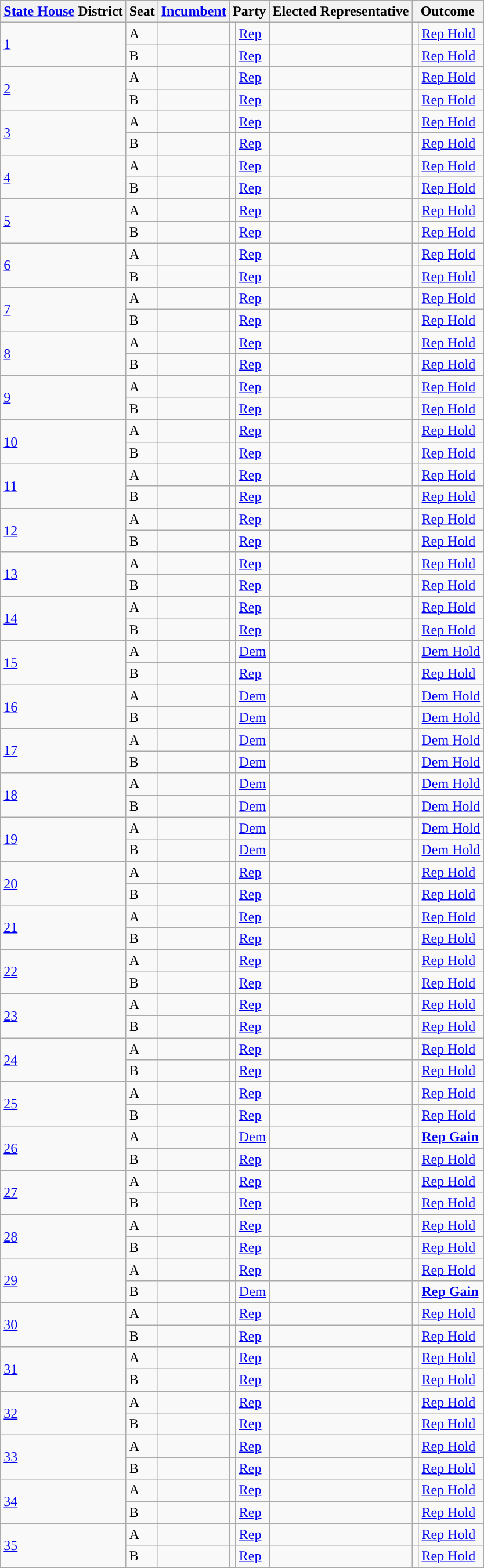<table class="wikitable sortable">
<tr>
<th><a href='#'>State House</a> District</th>
<th>Seat</th>
<th><a href='#'>Incumbent</a></th>
<th colspan="2">Party</th>
<th>Elected Representative</th>
<th colspan="2">Outcome</th>
</tr>
<tr>
<td rowspan="2"><a href='#'>1</a></td>
<td>A</td>
<td></td>
<td style="background:"></td>
<td><a href='#'>Rep</a></td>
<td></td>
<td style="background:"></td>
<td><a href='#'>Rep Hold</a></td>
</tr>
<tr>
<td>B</td>
<td></td>
<td style="background:"></td>
<td><a href='#'>Rep</a></td>
<td><em></em></td>
<td style="background:"></td>
<td><a href='#'>Rep Hold</a></td>
</tr>
<tr>
<td rowspan="2"><a href='#'>2</a></td>
<td>A</td>
<td></td>
<td style="background:"></td>
<td><a href='#'>Rep</a></td>
<td></td>
<td style="background:"></td>
<td><a href='#'>Rep Hold</a></td>
</tr>
<tr>
<td>B</td>
<td></td>
<td style="background:"></td>
<td><a href='#'>Rep</a></td>
<td></td>
<td style="background:"></td>
<td><a href='#'>Rep Hold</a></td>
</tr>
<tr>
<td rowspan="2"><a href='#'>3</a></td>
<td>A</td>
<td></td>
<td style="background:"></td>
<td><a href='#'>Rep</a></td>
<td></td>
<td style="background:"></td>
<td><a href='#'>Rep Hold</a></td>
</tr>
<tr>
<td>B</td>
<td></td>
<td style="background:"></td>
<td><a href='#'>Rep</a></td>
<td></td>
<td style="background:"></td>
<td><a href='#'>Rep Hold</a></td>
</tr>
<tr>
<td rowspan="2"><a href='#'>4</a></td>
<td>A</td>
<td></td>
<td style="background:"></td>
<td><a href='#'>Rep</a></td>
<td></td>
<td style="background:"></td>
<td><a href='#'>Rep Hold</a></td>
</tr>
<tr>
<td>B</td>
<td></td>
<td style="background:"></td>
<td><a href='#'>Rep</a></td>
<td></td>
<td style="background:"></td>
<td><a href='#'>Rep Hold</a></td>
</tr>
<tr>
<td rowspan="2"><a href='#'>5</a></td>
<td>A</td>
<td></td>
<td style="background:"></td>
<td><a href='#'>Rep</a></td>
<td></td>
<td style="background:"></td>
<td><a href='#'>Rep Hold</a></td>
</tr>
<tr>
<td>B</td>
<td></td>
<td style="background:"></td>
<td><a href='#'>Rep</a></td>
<td></td>
<td style="background:"></td>
<td><a href='#'>Rep Hold</a></td>
</tr>
<tr>
<td rowspan="2"><a href='#'>6</a></td>
<td>A</td>
<td></td>
<td style="background:"></td>
<td><a href='#'>Rep</a></td>
<td></td>
<td style="background:"></td>
<td><a href='#'>Rep Hold</a></td>
</tr>
<tr>
<td>B</td>
<td></td>
<td style="background:"></td>
<td><a href='#'>Rep</a></td>
<td></td>
<td style="background:"></td>
<td><a href='#'>Rep Hold</a></td>
</tr>
<tr>
<td rowspan="2"><a href='#'>7</a></td>
<td>A</td>
<td></td>
<td style="background:"></td>
<td><a href='#'>Rep</a></td>
<td><em></em></td>
<td style="background:"></td>
<td><a href='#'>Rep Hold</a></td>
</tr>
<tr>
<td>B</td>
<td></td>
<td style="background:"></td>
<td><a href='#'>Rep</a></td>
<td></td>
<td style="background:"></td>
<td><a href='#'>Rep Hold</a></td>
</tr>
<tr>
<td rowspan="2"><a href='#'>8</a></td>
<td>A</td>
<td></td>
<td style="background:"></td>
<td><a href='#'>Rep</a></td>
<td><em></em></td>
<td style="background:"></td>
<td><a href='#'>Rep Hold</a></td>
</tr>
<tr>
<td>B</td>
<td></td>
<td style="background:"></td>
<td><a href='#'>Rep</a></td>
<td><em></em></td>
<td style="background:"></td>
<td><a href='#'>Rep Hold</a></td>
</tr>
<tr>
<td rowspan="2"><a href='#'>9</a></td>
<td>A</td>
<td></td>
<td style="background:"></td>
<td><a href='#'>Rep</a></td>
<td><em></em></td>
<td style="background:"></td>
<td><a href='#'>Rep Hold</a></td>
</tr>
<tr>
<td>B</td>
<td></td>
<td style="background:"></td>
<td><a href='#'>Rep</a></td>
<td></td>
<td style="background:"></td>
<td><a href='#'>Rep Hold</a></td>
</tr>
<tr>
<td rowspan="2"><a href='#'>10</a></td>
<td>A</td>
<td></td>
<td style="background:"></td>
<td><a href='#'>Rep</a></td>
<td></td>
<td style="background:"></td>
<td><a href='#'>Rep Hold</a></td>
</tr>
<tr>
<td>B</td>
<td></td>
<td style="background:"></td>
<td><a href='#'>Rep</a></td>
<td></td>
<td style="background:"></td>
<td><a href='#'>Rep Hold</a></td>
</tr>
<tr>
<td rowspan="2"><a href='#'>11</a></td>
<td>A</td>
<td></td>
<td style="background:"></td>
<td><a href='#'>Rep</a></td>
<td><em></em></td>
<td style="background:"></td>
<td><a href='#'>Rep Hold</a></td>
</tr>
<tr>
<td>B</td>
<td></td>
<td style="background:"></td>
<td><a href='#'>Rep</a></td>
<td><em></em></td>
<td style="background:"></td>
<td><a href='#'>Rep Hold</a></td>
</tr>
<tr>
<td rowspan="2"><a href='#'>12</a></td>
<td>A</td>
<td></td>
<td style="background:"></td>
<td><a href='#'>Rep</a></td>
<td></td>
<td style="background:"></td>
<td><a href='#'>Rep Hold</a></td>
</tr>
<tr>
<td>B</td>
<td></td>
<td style="background:"></td>
<td><a href='#'>Rep</a></td>
<td></td>
<td style="background:"></td>
<td><a href='#'>Rep Hold</a></td>
</tr>
<tr>
<td rowspan="2"><a href='#'>13</a></td>
<td>A</td>
<td></td>
<td style="background:"></td>
<td><a href='#'>Rep</a></td>
<td></td>
<td style="background:"></td>
<td><a href='#'>Rep Hold</a></td>
</tr>
<tr>
<td>B</td>
<td></td>
<td style="background:"></td>
<td><a href='#'>Rep</a></td>
<td><em></em></td>
<td style="background:"></td>
<td><a href='#'>Rep Hold</a></td>
</tr>
<tr>
<td rowspan="2"><a href='#'>14</a></td>
<td>A</td>
<td></td>
<td style="background:"></td>
<td><a href='#'>Rep</a></td>
<td></td>
<td style="background:"></td>
<td><a href='#'>Rep Hold</a></td>
</tr>
<tr>
<td>B</td>
<td></td>
<td style="background:"></td>
<td><a href='#'>Rep</a></td>
<td></td>
<td style="background:"></td>
<td><a href='#'>Rep Hold</a></td>
</tr>
<tr>
<td rowspan="2"><a href='#'>15</a></td>
<td>A</td>
<td></td>
<td style="background:"></td>
<td><a href='#'>Dem</a></td>
<td></td>
<td style="background:"></td>
<td><a href='#'>Dem Hold</a></td>
</tr>
<tr>
<td>B</td>
<td></td>
<td style="background:"></td>
<td><a href='#'>Rep</a></td>
<td></td>
<td style="background:"></td>
<td><a href='#'>Rep Hold</a></td>
</tr>
<tr>
<td rowspan="2"><a href='#'>16</a></td>
<td>A</td>
<td></td>
<td style="background:"></td>
<td><a href='#'>Dem</a></td>
<td></td>
<td style="background:"></td>
<td><a href='#'>Dem Hold</a></td>
</tr>
<tr>
<td>B</td>
<td></td>
<td style="background:"></td>
<td><a href='#'>Dem</a></td>
<td></td>
<td style="background:"></td>
<td><a href='#'>Dem Hold</a></td>
</tr>
<tr>
<td rowspan="2"><a href='#'>17</a></td>
<td>A</td>
<td></td>
<td style="background:"></td>
<td><a href='#'>Dem</a></td>
<td></td>
<td style="background:"></td>
<td><a href='#'>Dem Hold</a></td>
</tr>
<tr>
<td>B</td>
<td></td>
<td style="background:"></td>
<td><a href='#'>Dem</a></td>
<td></td>
<td style="background:"></td>
<td><a href='#'>Dem Hold</a></td>
</tr>
<tr>
<td rowspan="2"><a href='#'>18</a></td>
<td>A</td>
<td></td>
<td style="background:"></td>
<td><a href='#'>Dem</a></td>
<td></td>
<td style="background:"></td>
<td><a href='#'>Dem Hold</a></td>
</tr>
<tr>
<td>B</td>
<td></td>
<td style="background:"></td>
<td><a href='#'>Dem</a></td>
<td></td>
<td style="background:"></td>
<td><a href='#'>Dem Hold</a></td>
</tr>
<tr>
<td rowspan="2"><a href='#'>19</a></td>
<td>A</td>
<td></td>
<td style="background:"></td>
<td><a href='#'>Dem</a></td>
<td><em></em></td>
<td style="background:"></td>
<td><a href='#'>Dem Hold</a></td>
</tr>
<tr>
<td>B</td>
<td></td>
<td style="background:"></td>
<td><a href='#'>Dem</a></td>
<td></td>
<td style="background:"></td>
<td><a href='#'>Dem Hold</a></td>
</tr>
<tr>
<td rowspan="2"><a href='#'>20</a></td>
<td>A</td>
<td></td>
<td style="background:"></td>
<td><a href='#'>Rep</a></td>
<td></td>
<td style="background:"></td>
<td><a href='#'>Rep Hold</a></td>
</tr>
<tr>
<td>B</td>
<td></td>
<td style="background:"></td>
<td><a href='#'>Rep</a></td>
<td></td>
<td style="background:"></td>
<td><a href='#'>Rep Hold</a></td>
</tr>
<tr>
<td rowspan="2"><a href='#'>21</a></td>
<td>A</td>
<td></td>
<td style="background:"></td>
<td><a href='#'>Rep</a></td>
<td></td>
<td style="background:"></td>
<td><a href='#'>Rep Hold</a></td>
</tr>
<tr>
<td>B</td>
<td></td>
<td style="background:"></td>
<td><a href='#'>Rep</a></td>
<td></td>
<td style="background:"></td>
<td><a href='#'>Rep Hold</a></td>
</tr>
<tr>
<td rowspan="2"><a href='#'>22</a></td>
<td>A</td>
<td></td>
<td style="background:"></td>
<td><a href='#'>Rep</a></td>
<td></td>
<td style="background:"></td>
<td><a href='#'>Rep Hold</a></td>
</tr>
<tr>
<td>B</td>
<td></td>
<td style="background:"></td>
<td><a href='#'>Rep</a></td>
<td></td>
<td style="background:"></td>
<td><a href='#'>Rep Hold</a></td>
</tr>
<tr>
<td rowspan="2"><a href='#'>23</a></td>
<td>A</td>
<td></td>
<td style="background:"></td>
<td><a href='#'>Rep</a></td>
<td><em></em></td>
<td style="background:"></td>
<td><a href='#'>Rep Hold</a></td>
</tr>
<tr>
<td>B</td>
<td></td>
<td style="background:"></td>
<td><a href='#'>Rep</a></td>
<td><em></em></td>
<td style="background:"></td>
<td><a href='#'>Rep Hold</a></td>
</tr>
<tr>
<td rowspan="2"><a href='#'>24</a></td>
<td>A</td>
<td></td>
<td style="background:"></td>
<td><a href='#'>Rep</a></td>
<td><em></em></td>
<td style="background:"></td>
<td><a href='#'>Rep Hold</a></td>
</tr>
<tr>
<td>B</td>
<td></td>
<td style="background:"></td>
<td><a href='#'>Rep</a></td>
<td></td>
<td style="background:"></td>
<td><a href='#'>Rep Hold</a></td>
</tr>
<tr>
<td rowspan="2"><a href='#'>25</a></td>
<td>A</td>
<td></td>
<td style="background:"></td>
<td><a href='#'>Rep</a></td>
<td></td>
<td style="background:"></td>
<td><a href='#'>Rep Hold</a></td>
</tr>
<tr>
<td>B</td>
<td></td>
<td style="background:"></td>
<td><a href='#'>Rep</a></td>
<td><em></em></td>
<td style="background:"></td>
<td><a href='#'>Rep Hold</a></td>
</tr>
<tr>
<td rowspan="2"><a href='#'>26</a></td>
<td>A</td>
<td></td>
<td style="background:"></td>
<td><a href='#'>Dem</a></td>
<td><strong></strong></td>
<td style="background:"></td>
<td><strong><a href='#'>Rep Gain</a></strong></td>
</tr>
<tr>
<td>B</td>
<td></td>
<td style="background:"></td>
<td><a href='#'>Rep</a></td>
<td></td>
<td style="background:"></td>
<td><a href='#'>Rep Hold</a></td>
</tr>
<tr>
<td rowspan="2"><a href='#'>27</a></td>
<td>A</td>
<td></td>
<td style="background:"></td>
<td><a href='#'>Rep</a></td>
<td></td>
<td style="background:"></td>
<td><a href='#'>Rep Hold</a></td>
</tr>
<tr>
<td>B</td>
<td></td>
<td style="background:"></td>
<td><a href='#'>Rep</a></td>
<td></td>
<td style="background:"></td>
<td><a href='#'>Rep Hold</a></td>
</tr>
<tr>
<td rowspan="2"><a href='#'>28</a></td>
<td>A</td>
<td></td>
<td style="background:"></td>
<td><a href='#'>Rep</a></td>
<td></td>
<td style="background:"></td>
<td><a href='#'>Rep Hold</a></td>
</tr>
<tr>
<td>B</td>
<td></td>
<td style="background:"></td>
<td><a href='#'>Rep</a></td>
<td></td>
<td style="background:"></td>
<td><a href='#'>Rep Hold</a></td>
</tr>
<tr>
<td rowspan="2"><a href='#'>29</a></td>
<td>A</td>
<td></td>
<td style="background:"></td>
<td><a href='#'>Rep</a></td>
<td></td>
<td style="background:"></td>
<td><a href='#'>Rep Hold</a></td>
</tr>
<tr>
<td>B</td>
<td></td>
<td style="background:"></td>
<td><a href='#'>Dem</a></td>
<td><strong></strong></td>
<td style="background:"></td>
<td><strong><a href='#'>Rep Gain</a></strong></td>
</tr>
<tr>
<td rowspan="2"><a href='#'>30</a></td>
<td>A</td>
<td></td>
<td style="background:"></td>
<td><a href='#'>Rep</a></td>
<td></td>
<td style="background:"></td>
<td><a href='#'>Rep Hold</a></td>
</tr>
<tr>
<td>B</td>
<td></td>
<td style="background:"></td>
<td><a href='#'>Rep</a></td>
<td><em></em></td>
<td style="background:"></td>
<td><a href='#'>Rep Hold</a></td>
</tr>
<tr>
<td rowspan="2"><a href='#'>31</a></td>
<td>A</td>
<td></td>
<td style="background:"></td>
<td><a href='#'>Rep</a></td>
<td></td>
<td style="background:"></td>
<td><a href='#'>Rep Hold</a></td>
</tr>
<tr>
<td>B</td>
<td></td>
<td style="background:"></td>
<td><a href='#'>Rep</a></td>
<td></td>
<td style="background:"></td>
<td><a href='#'>Rep Hold</a></td>
</tr>
<tr>
<td rowspan="2"><a href='#'>32</a></td>
<td>A</td>
<td></td>
<td style="background:"></td>
<td><a href='#'>Rep</a></td>
<td></td>
<td style="background:"></td>
<td><a href='#'>Rep Hold</a></td>
</tr>
<tr>
<td>B</td>
<td></td>
<td style="background:"></td>
<td><a href='#'>Rep</a></td>
<td></td>
<td style="background:"></td>
<td><a href='#'>Rep Hold</a></td>
</tr>
<tr>
<td rowspan="2"><a href='#'>33</a></td>
<td>A</td>
<td></td>
<td style="background:"></td>
<td><a href='#'>Rep</a></td>
<td></td>
<td style="background:"></td>
<td><a href='#'>Rep Hold</a></td>
</tr>
<tr>
<td>B</td>
<td></td>
<td style="background:"></td>
<td><a href='#'>Rep</a></td>
<td></td>
<td style="background:"></td>
<td><a href='#'>Rep Hold</a></td>
</tr>
<tr>
<td rowspan="2"><a href='#'>34</a></td>
<td>A</td>
<td></td>
<td style="background:"></td>
<td><a href='#'>Rep</a></td>
<td></td>
<td style="background:"></td>
<td><a href='#'>Rep Hold</a></td>
</tr>
<tr>
<td>B</td>
<td></td>
<td style="background:"></td>
<td><a href='#'>Rep</a></td>
<td></td>
<td style="background:"></td>
<td><a href='#'>Rep Hold</a></td>
</tr>
<tr>
<td rowspan="2"><a href='#'>35</a></td>
<td>A</td>
<td></td>
<td style="background:"></td>
<td><a href='#'>Rep</a></td>
<td></td>
<td style="background:"></td>
<td><a href='#'>Rep Hold</a></td>
</tr>
<tr>
<td>B</td>
<td></td>
<td style="background:"></td>
<td><a href='#'>Rep</a></td>
<td></td>
<td style="background:"></td>
<td><a href='#'>Rep Hold</a></td>
</tr>
<tr>
</tr>
</table>
